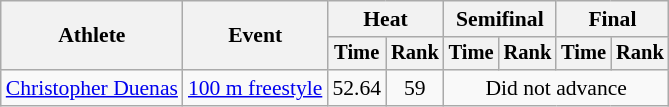<table class=wikitable style="font-size:90%">
<tr>
<th rowspan="2">Athlete</th>
<th rowspan="2">Event</th>
<th colspan="2">Heat</th>
<th colspan="2">Semifinal</th>
<th colspan="2">Final</th>
</tr>
<tr style="font-size:95%">
<th>Time</th>
<th>Rank</th>
<th>Time</th>
<th>Rank</th>
<th>Time</th>
<th>Rank</th>
</tr>
<tr align=center>
<td align=left><a href='#'>Christopher Duenas</a></td>
<td align=left><a href='#'>100 m freestyle</a></td>
<td>52.64</td>
<td>59</td>
<td colspan=4>Did not advance</td>
</tr>
</table>
